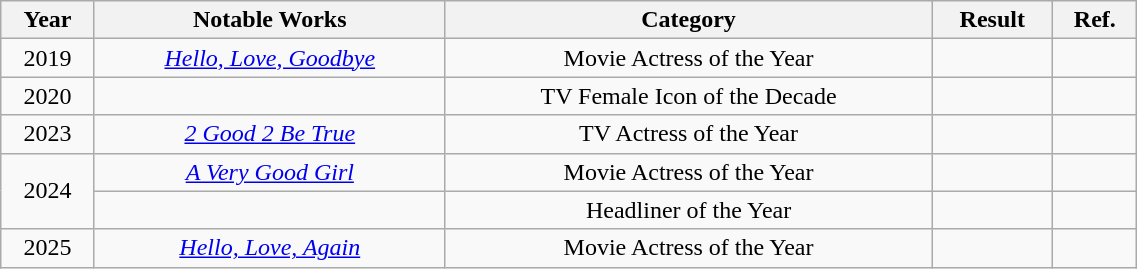<table class="wikitable"  style="text-align:center; width:60%;">
<tr>
<th>Year</th>
<th>Notable Works</th>
<th>Category</th>
<th>Result</th>
<th>Ref.</th>
</tr>
<tr>
<td>2019</td>
<td><em><a href='#'>Hello, Love, Goodbye</a></em></td>
<td>Movie Actress of the Year</td>
<td></td>
<td></td>
</tr>
<tr>
<td>2020</td>
<td></td>
<td>TV Female Icon of the Decade</td>
<td></td>
<td></td>
</tr>
<tr>
<td>2023</td>
<td><em><a href='#'>2 Good 2 Be True</a></em></td>
<td>TV Actress of the Year</td>
<td></td>
<td align="center"></td>
</tr>
<tr>
<td rowspan="2">2024</td>
<td><em><a href='#'>A Very Good Girl</a></em></td>
<td>Movie Actress of the Year</td>
<td></td>
<td></td>
</tr>
<tr>
<td></td>
<td>Headliner of the Year</td>
<td></td>
<td></td>
</tr>
<tr>
<td>2025</td>
<td><em><a href='#'>Hello, Love, Again</a></em></td>
<td>Movie Actress of the Year</td>
<td></td>
<td align="center"></td>
</tr>
</table>
